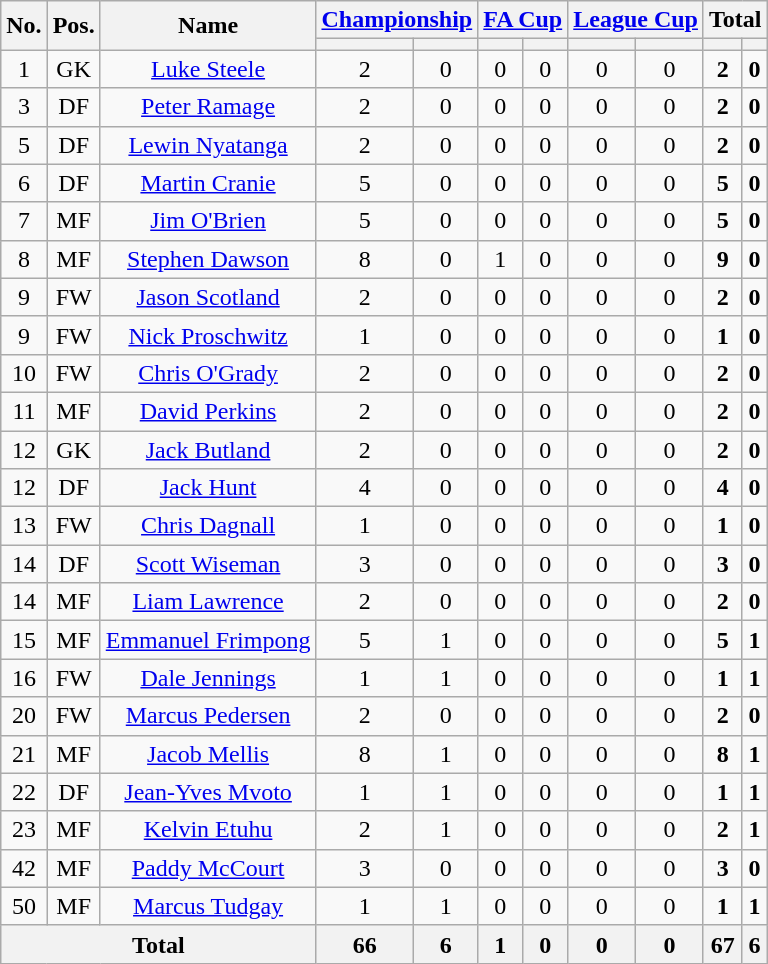<table class="wikitable sortable" style="text-align: center;">
<tr>
<th rowspan="2">No.</th>
<th rowspan="2">Pos.</th>
<th rowspan="2">Name</th>
<th colspan="2"><a href='#'>Championship</a></th>
<th colspan="2"><a href='#'>FA Cup</a></th>
<th colspan="2"><a href='#'>League Cup</a></th>
<th colspan="2">Total</th>
</tr>
<tr>
<th></th>
<th></th>
<th></th>
<th></th>
<th></th>
<th></th>
<th></th>
<th></th>
</tr>
<tr>
<td>1</td>
<td>GK</td>
<td><a href='#'>Luke Steele</a></td>
<td>2</td>
<td>0</td>
<td>0</td>
<td>0</td>
<td>0</td>
<td>0</td>
<td><strong>2</strong></td>
<td><strong>0</strong></td>
</tr>
<tr>
<td>3</td>
<td>DF</td>
<td><a href='#'>Peter Ramage</a></td>
<td>2</td>
<td>0</td>
<td>0</td>
<td>0</td>
<td>0</td>
<td>0</td>
<td><strong>2</strong></td>
<td><strong>0</strong></td>
</tr>
<tr>
<td>5</td>
<td>DF</td>
<td><a href='#'>Lewin Nyatanga</a></td>
<td>2</td>
<td>0</td>
<td>0</td>
<td>0</td>
<td>0</td>
<td>0</td>
<td><strong>2</strong></td>
<td><strong>0</strong></td>
</tr>
<tr>
<td>6</td>
<td>DF</td>
<td><a href='#'>Martin Cranie</a></td>
<td>5</td>
<td>0</td>
<td>0</td>
<td>0</td>
<td>0</td>
<td>0</td>
<td><strong>5</strong></td>
<td><strong>0</strong></td>
</tr>
<tr>
<td>7</td>
<td>MF</td>
<td><a href='#'>Jim O'Brien</a></td>
<td>5</td>
<td>0</td>
<td>0</td>
<td>0</td>
<td>0</td>
<td>0</td>
<td><strong>5</strong></td>
<td><strong>0</strong></td>
</tr>
<tr>
<td>8</td>
<td>MF</td>
<td><a href='#'>Stephen Dawson</a></td>
<td>8</td>
<td>0</td>
<td>1</td>
<td>0</td>
<td>0</td>
<td>0</td>
<td><strong>9</strong></td>
<td><strong>0</strong></td>
</tr>
<tr>
<td>9</td>
<td>FW</td>
<td><a href='#'>Jason Scotland</a></td>
<td>2</td>
<td>0</td>
<td>0</td>
<td>0</td>
<td>0</td>
<td>0</td>
<td><strong>2</strong></td>
<td><strong>0</strong></td>
</tr>
<tr>
<td>9</td>
<td>FW</td>
<td><a href='#'>Nick Proschwitz</a></td>
<td>1</td>
<td>0</td>
<td>0</td>
<td>0</td>
<td>0</td>
<td>0</td>
<td><strong>1</strong></td>
<td><strong>0</strong></td>
</tr>
<tr>
<td>10</td>
<td>FW</td>
<td><a href='#'>Chris O'Grady</a></td>
<td>2</td>
<td>0</td>
<td>0</td>
<td>0</td>
<td>0</td>
<td>0</td>
<td><strong>2</strong></td>
<td><strong>0</strong></td>
</tr>
<tr>
<td>11</td>
<td>MF</td>
<td><a href='#'>David Perkins</a></td>
<td>2</td>
<td>0</td>
<td>0</td>
<td>0</td>
<td>0</td>
<td>0</td>
<td><strong>2</strong></td>
<td><strong>0</strong></td>
</tr>
<tr>
<td>12</td>
<td>GK</td>
<td><a href='#'>Jack Butland</a></td>
<td>2</td>
<td>0</td>
<td>0</td>
<td>0</td>
<td>0</td>
<td>0</td>
<td><strong>2</strong></td>
<td><strong>0</strong></td>
</tr>
<tr>
<td>12</td>
<td>DF</td>
<td><a href='#'>Jack Hunt</a></td>
<td>4</td>
<td>0</td>
<td>0</td>
<td>0</td>
<td>0</td>
<td>0</td>
<td><strong>4</strong></td>
<td><strong>0</strong></td>
</tr>
<tr>
<td>13</td>
<td>FW</td>
<td><a href='#'>Chris Dagnall</a></td>
<td>1</td>
<td>0</td>
<td>0</td>
<td>0</td>
<td>0</td>
<td>0</td>
<td><strong>1</strong></td>
<td><strong>0</strong></td>
</tr>
<tr>
<td>14</td>
<td>DF</td>
<td><a href='#'>Scott Wiseman</a></td>
<td>3</td>
<td>0</td>
<td>0</td>
<td>0</td>
<td>0</td>
<td>0</td>
<td><strong>3</strong></td>
<td><strong>0</strong></td>
</tr>
<tr>
<td>14</td>
<td>MF</td>
<td><a href='#'>Liam Lawrence</a></td>
<td>2</td>
<td>0</td>
<td>0</td>
<td>0</td>
<td>0</td>
<td>0</td>
<td><strong>2</strong></td>
<td><strong>0</strong></td>
</tr>
<tr>
<td>15</td>
<td>MF</td>
<td><a href='#'>Emmanuel Frimpong</a></td>
<td>5</td>
<td>1</td>
<td>0</td>
<td>0</td>
<td>0</td>
<td>0</td>
<td><strong>5</strong></td>
<td><strong>1</strong></td>
</tr>
<tr>
<td>16</td>
<td>FW</td>
<td><a href='#'>Dale Jennings</a></td>
<td>1</td>
<td>1</td>
<td>0</td>
<td>0</td>
<td>0</td>
<td>0</td>
<td><strong>1</strong></td>
<td><strong>1</strong></td>
</tr>
<tr>
<td>20</td>
<td>FW</td>
<td><a href='#'>Marcus Pedersen</a></td>
<td>2</td>
<td>0</td>
<td>0</td>
<td>0</td>
<td>0</td>
<td>0</td>
<td><strong>2</strong></td>
<td><strong>0</strong></td>
</tr>
<tr>
<td>21</td>
<td>MF</td>
<td><a href='#'>Jacob Mellis</a></td>
<td>8</td>
<td>1</td>
<td>0</td>
<td>0</td>
<td>0</td>
<td>0</td>
<td><strong>8</strong></td>
<td><strong>1</strong></td>
</tr>
<tr>
<td>22</td>
<td>DF</td>
<td><a href='#'>Jean-Yves Mvoto</a></td>
<td>1</td>
<td>1</td>
<td>0</td>
<td>0</td>
<td>0</td>
<td>0</td>
<td><strong>1</strong></td>
<td><strong>1</strong></td>
</tr>
<tr>
<td>23</td>
<td>MF</td>
<td><a href='#'>Kelvin Etuhu</a></td>
<td>2</td>
<td>1</td>
<td>0</td>
<td>0</td>
<td>0</td>
<td>0</td>
<td><strong>2</strong></td>
<td><strong>1</strong></td>
</tr>
<tr>
<td>42</td>
<td>MF</td>
<td><a href='#'>Paddy McCourt</a></td>
<td>3</td>
<td>0</td>
<td>0</td>
<td>0</td>
<td>0</td>
<td>0</td>
<td><strong>3</strong></td>
<td><strong>0</strong></td>
</tr>
<tr>
<td>50</td>
<td>MF</td>
<td><a href='#'>Marcus Tudgay</a></td>
<td>1</td>
<td>1</td>
<td>0</td>
<td>0</td>
<td>0</td>
<td>0</td>
<td><strong>1</strong></td>
<td><strong>1</strong></td>
</tr>
<tr>
<th colspan=3>Total</th>
<th>66</th>
<th>6</th>
<th>1</th>
<th>0</th>
<th>0</th>
<th>0</th>
<th>67</th>
<th>6</th>
</tr>
</table>
